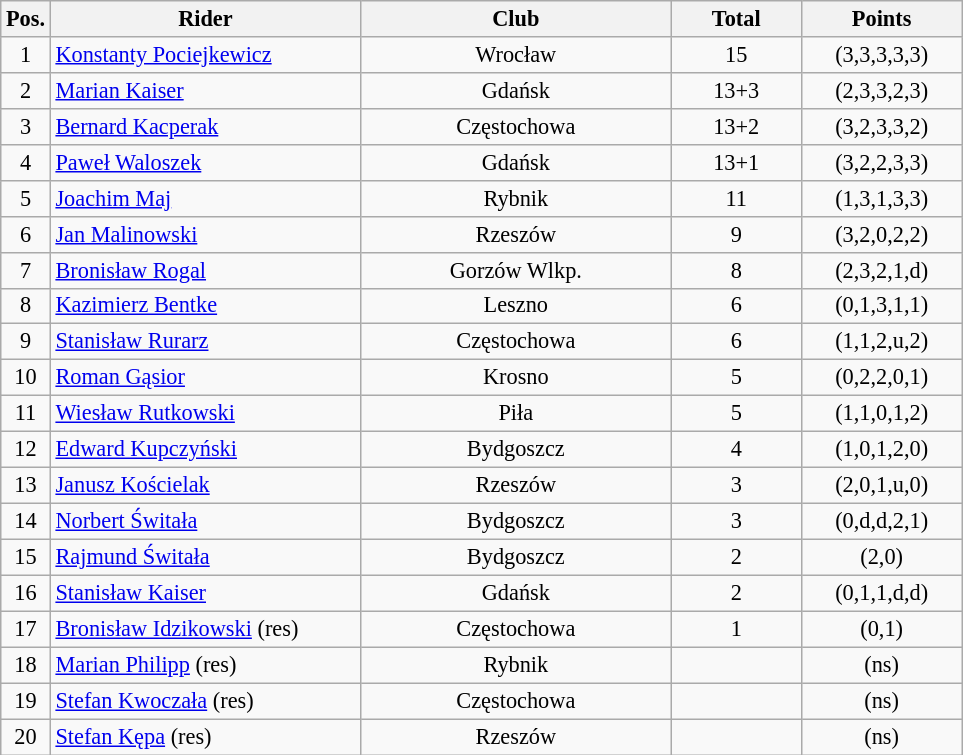<table class=wikitable style="font-size:93%;">
<tr>
<th width=25px>Pos.</th>
<th width=200px>Rider</th>
<th width=200px>Club</th>
<th width=80px>Total</th>
<th width=100px>Points</th>
</tr>
<tr align=center>
<td>1</td>
<td align=left><a href='#'>Konstanty Pociejkewicz</a></td>
<td>Wrocław</td>
<td>15</td>
<td>(3,3,3,3,3)</td>
</tr>
<tr align=center>
<td>2</td>
<td align=left><a href='#'>Marian Kaiser</a></td>
<td>Gdańsk</td>
<td>13+3</td>
<td>(2,3,3,2,3)</td>
</tr>
<tr align=center>
<td>3</td>
<td align=left><a href='#'>Bernard Kacperak</a></td>
<td>Częstochowa</td>
<td>13+2</td>
<td>(3,2,3,3,2)</td>
</tr>
<tr align=center>
<td>4</td>
<td align=left><a href='#'>Paweł Waloszek</a></td>
<td>Gdańsk</td>
<td>13+1</td>
<td>(3,2,2,3,3)</td>
</tr>
<tr align=center>
<td>5</td>
<td align=left><a href='#'>Joachim Maj</a></td>
<td>Rybnik</td>
<td>11</td>
<td>(1,3,1,3,3)</td>
</tr>
<tr align=center>
<td>6</td>
<td align=left><a href='#'>Jan Malinowski</a></td>
<td>Rzeszów</td>
<td>9</td>
<td>(3,2,0,2,2)</td>
</tr>
<tr align=center>
<td>7</td>
<td align=left><a href='#'>Bronisław Rogal</a></td>
<td>Gorzów Wlkp.</td>
<td>8</td>
<td>(2,3,2,1,d)</td>
</tr>
<tr align=center>
<td>8</td>
<td align=left><a href='#'>Kazimierz Bentke</a></td>
<td>Leszno</td>
<td>6</td>
<td>(0,1,3,1,1)</td>
</tr>
<tr align=center>
<td>9</td>
<td align=left><a href='#'>Stanisław Rurarz</a></td>
<td>Częstochowa</td>
<td>6</td>
<td>(1,1,2,u,2)</td>
</tr>
<tr align=center>
<td>10</td>
<td align=left><a href='#'>Roman Gąsior</a></td>
<td>Krosno</td>
<td>5</td>
<td>(0,2,2,0,1)</td>
</tr>
<tr align=center>
<td>11</td>
<td align=left><a href='#'>Wiesław Rutkowski</a></td>
<td>Piła</td>
<td>5</td>
<td>(1,1,0,1,2)</td>
</tr>
<tr align=center>
<td>12</td>
<td align=left><a href='#'>Edward Kupczyński</a></td>
<td>Bydgoszcz</td>
<td>4</td>
<td>(1,0,1,2,0)</td>
</tr>
<tr align=center>
<td>13</td>
<td align=left><a href='#'>Janusz Kościelak</a></td>
<td>Rzeszów</td>
<td>3</td>
<td>(2,0,1,u,0)</td>
</tr>
<tr align=center>
<td>14</td>
<td align=left><a href='#'>Norbert Świtała</a></td>
<td>Bydgoszcz</td>
<td>3</td>
<td>(0,d,d,2,1)</td>
</tr>
<tr align=center>
<td>15</td>
<td align=left><a href='#'>Rajmund Świtała</a></td>
<td>Bydgoszcz</td>
<td>2</td>
<td>(2,0)</td>
</tr>
<tr align=center>
<td>16</td>
<td align=left><a href='#'>Stanisław Kaiser</a></td>
<td>Gdańsk</td>
<td>2</td>
<td>(0,1,1,d,d)</td>
</tr>
<tr align=center>
<td>17</td>
<td align=left><a href='#'>Bronisław Idzikowski</a> (res)</td>
<td>Częstochowa</td>
<td>1</td>
<td>(0,1)</td>
</tr>
<tr align=center>
<td>18</td>
<td align=left><a href='#'>Marian Philipp</a> (res)</td>
<td>Rybnik</td>
<td></td>
<td>(ns)</td>
</tr>
<tr align=center>
<td>19</td>
<td align=left><a href='#'>Stefan Kwoczała</a> (res)</td>
<td>Częstochowa</td>
<td></td>
<td>(ns)</td>
</tr>
<tr align=center>
<td>20</td>
<td align=left><a href='#'>Stefan Kępa</a> (res)</td>
<td>Rzeszów</td>
<td></td>
<td>(ns)</td>
</tr>
</table>
